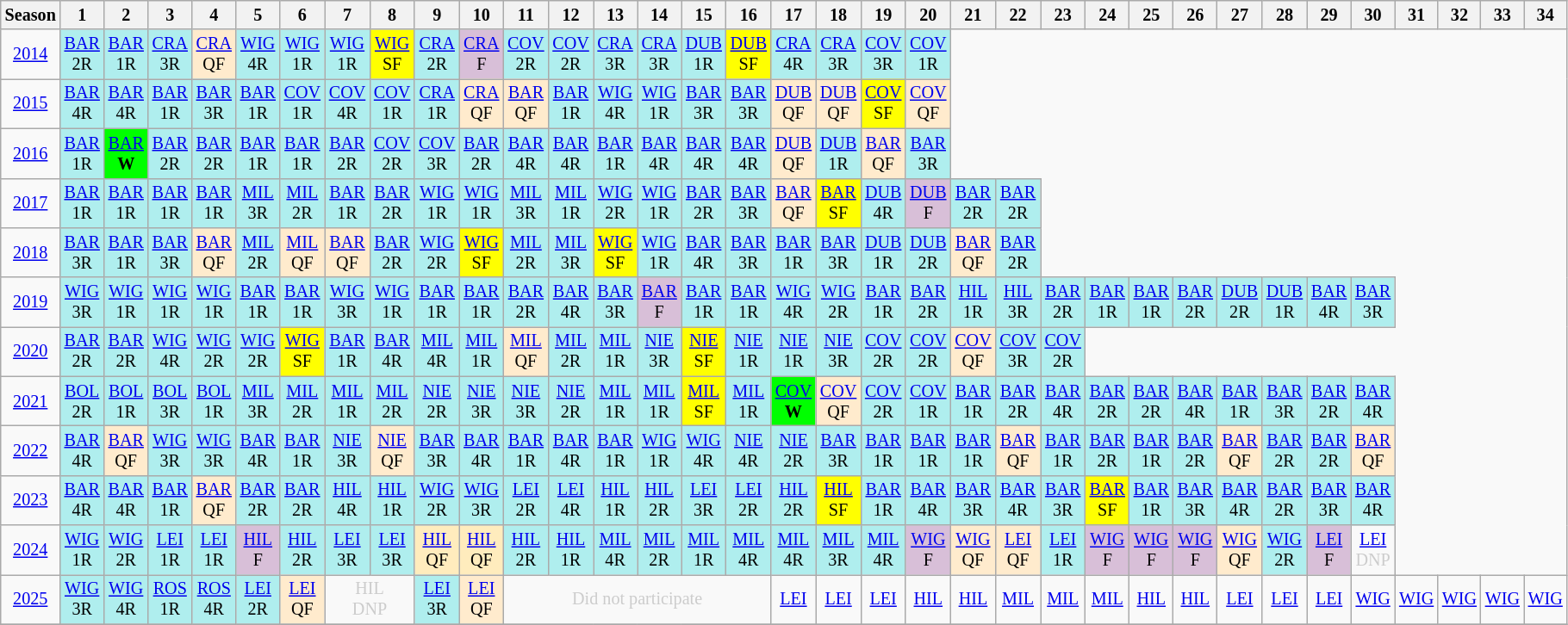<table class="wikitable" style="width:20%; margin:0; font-size:84%">
<tr>
<th>Season</th>
<th>1</th>
<th>2</th>
<th>3</th>
<th>4</th>
<th>5</th>
<th>6</th>
<th>7</th>
<th>8</th>
<th>9</th>
<th>10</th>
<th>11</th>
<th>12</th>
<th>13</th>
<th>14</th>
<th>15</th>
<th>16</th>
<th>17</th>
<th>18</th>
<th>19</th>
<th>20</th>
<th>21</th>
<th>22</th>
<th>23</th>
<th>24</th>
<th>25</th>
<th>26</th>
<th>27</th>
<th>28</th>
<th>29</th>
<th>30</th>
<th>31</th>
<th>32</th>
<th>33</th>
<th>34</th>
</tr>
<tr>
<td style="text-align:center;"background:#efefef;"><a href='#'>2014</a></td>
<td style="text-align:center; background:#afeeee;"><a href='#'>BAR</a><br>2R</td>
<td style="text-align:center; background:#afeeee;"><a href='#'>BAR</a><br>1R</td>
<td style="text-align:center; background:#afeeee;"><a href='#'>CRA</a><br>3R</td>
<td style="text-align:center; background:#ffebcd;"><a href='#'>CRA</a><br>QF</td>
<td style="text-align:center; background:#afeeee;"><a href='#'>WIG</a><br>4R</td>
<td style="text-align:center; background:#afeeee;"><a href='#'>WIG</a><br>1R</td>
<td style="text-align:center; background:#afeeee;"><a href='#'>WIG</a><br>1R</td>
<td style="text-align:center; background:yellow;"><a href='#'>WIG</a><br>SF</td>
<td style="text-align:center; background:#afeeee;"><a href='#'>CRA</a><br>2R</td>
<td style="text-align:center; background:thistle;"><a href='#'>CRA</a><br>F</td>
<td style="text-align:center; background:#afeeee;"><a href='#'>COV</a><br>2R</td>
<td style="text-align:center; background:#afeeee;"><a href='#'>COV</a><br>2R</td>
<td style="text-align:center; background:#afeeee;"><a href='#'>CRA</a><br>3R</td>
<td style="text-align:center; background:#afeeee;"><a href='#'>CRA</a><br>3R</td>
<td style="text-align:center; background:#afeeee;"><a href='#'>DUB</a><br>1R</td>
<td style="text-align:center; background:yellow;"><a href='#'>DUB</a><br>SF</td>
<td style="text-align:center; background:#afeeee;"><a href='#'>CRA</a><br>4R</td>
<td style="text-align:center; background:#afeeee;"><a href='#'>CRA</a><br>3R</td>
<td style="text-align:center; background:#afeeee;"><a href='#'>COV</a><br>3R</td>
<td style="text-align:center; background:#afeeee;"><a href='#'>COV</a><br>1R</td>
</tr>
<tr>
<td style="text-align:center;"background:#efefef;"><a href='#'>2015</a></td>
<td style="text-align:center; background:#afeeee;"><a href='#'>BAR</a><br>4R</td>
<td style="text-align:center; background:#afeeee;"><a href='#'>BAR</a><br>4R</td>
<td style="text-align:center; background:#afeeee;"><a href='#'>BAR</a><br>1R</td>
<td style="text-align:center; background:#afeeee;"><a href='#'>BAR</a><br>3R</td>
<td style="text-align:center; background:#afeeee;"><a href='#'>BAR</a><br>1R</td>
<td style="text-align:center; background:#afeeee;"><a href='#'>COV</a><br>1R</td>
<td style="text-align:center; background:#afeeee;"><a href='#'>COV</a><br>4R</td>
<td style="text-align:center; background:#afeeee;"><a href='#'>COV</a><br>1R</td>
<td style="text-align:center; background:#afeeee;"><a href='#'>CRA</a><br>1R</td>
<td style="text-align:center; background:#ffebcd;"><a href='#'>CRA</a><br>QF</td>
<td style="text-align:center; background:#ffebcd;"><a href='#'>BAR</a><br>QF</td>
<td style="text-align:center; background:#afeeee;"><a href='#'>BAR</a><br>1R</td>
<td style="text-align:center; background:#afeeee;"><a href='#'>WIG</a><br>4R</td>
<td style="text-align:center; background:#afeeee;"><a href='#'>WIG</a><br>1R</td>
<td style="text-align:center; background:#afeeee;"><a href='#'>BAR</a><br>3R</td>
<td style="text-align:center; background:#afeeee;"><a href='#'>BAR</a><br>3R</td>
<td style="text-align:center; background:#ffebcd;"><a href='#'>DUB</a><br>QF</td>
<td style="text-align:center; background:#ffebcd;"><a href='#'>DUB</a><br>QF</td>
<td style="text-align:center; background:yellow;"><a href='#'>COV</a><br>SF</td>
<td style="text-align:center; background:#ffebcd;"><a href='#'>COV</a><br>QF</td>
</tr>
<tr>
<td style="text-align:center;"background:#efefef;"><a href='#'>2016</a></td>
<td style="text-align:center; background:#afeeee;"><a href='#'>BAR</a><br>1R</td>
<td style="text-align:center; background:lime;"><a href='#'>BAR</a><br><strong>W</strong></td>
<td style="text-align:center; background:#afeeee;"><a href='#'>BAR</a><br>2R</td>
<td style="text-align:center; background:#afeeee;"><a href='#'>BAR</a><br>2R</td>
<td style="text-align:center; background:#afeeee;"><a href='#'>BAR</a><br>1R</td>
<td style="text-align:center; background:#afeeee;"><a href='#'>BAR</a><br>1R</td>
<td style="text-align:center; background:#afeeee;"><a href='#'>BAR</a><br>2R</td>
<td style="text-align:center; background:#afeeee;"><a href='#'>COV</a><br>2R</td>
<td style="text-align:center; background:#afeeee;"><a href='#'>COV</a><br>3R</td>
<td style="text-align:center; background:#afeeee;"><a href='#'>BAR</a><br>2R</td>
<td style="text-align:center; background:#afeeee;"><a href='#'>BAR</a><br>4R</td>
<td style="text-align:center; background:#afeeee;"><a href='#'>BAR</a><br>4R</td>
<td style="text-align:center; background:#afeeee;"><a href='#'>BAR</a><br>1R</td>
<td style="text-align:center; background:#afeeee;"><a href='#'>BAR</a><br>4R</td>
<td style="text-align:center; background:#afeeee;"><a href='#'>BAR</a><br>4R</td>
<td style="text-align:center; background:#afeeee;"><a href='#'>BAR</a><br>4R</td>
<td style="text-align:center; background:#ffebcd;"><a href='#'>DUB</a><br>QF</td>
<td style="text-align:center; background:#afeeee;"><a href='#'>DUB</a><br>1R</td>
<td style="text-align:center; background:#ffebcd;"><a href='#'>BAR</a><br>QF</td>
<td style="text-align:center; background:#afeeee;"><a href='#'>BAR</a><br>3R</td>
</tr>
<tr>
<td style="text-align:center;"background:#efefef;"><a href='#'>2017</a></td>
<td style="text-align:center; background:#afeeee;"><a href='#'>BAR</a><br>1R</td>
<td style="text-align:center; background:#afeeee;"><a href='#'>BAR</a><br>1R</td>
<td style="text-align:center; background:#afeeee;"><a href='#'>BAR</a><br>1R</td>
<td style="text-align:center; background:#afeeee;"><a href='#'>BAR</a><br>1R</td>
<td style="text-align:center; background:#afeeee;"><a href='#'>MIL</a><br>3R</td>
<td style="text-align:center; background:#afeeee;"><a href='#'>MIL</a><br>2R</td>
<td style="text-align:center; background:#afeeee;"><a href='#'>BAR</a><br>1R</td>
<td style="text-align:center; background:#afeeee;"><a href='#'>BAR</a><br>2R</td>
<td style="text-align:center; background:#afeeee;"><a href='#'>WIG</a><br>1R</td>
<td style="text-align:center; background:#afeeee;"><a href='#'>WIG</a><br>1R</td>
<td style="text-align:center; background:#afeeee;"><a href='#'>MIL</a><br>3R</td>
<td style="text-align:center; background:#afeeee;"><a href='#'>MIL</a><br>1R</td>
<td style="text-align:center; background:#afeeee;"><a href='#'>WIG</a><br>2R</td>
<td style="text-align:center; background:#afeeee;"><a href='#'>WIG</a><br>1R</td>
<td style="text-align:center; background:#afeeee;"><a href='#'>BAR</a><br>2R</td>
<td style="text-align:center; background:#afeeee;"><a href='#'>BAR</a><br>3R</td>
<td style="text-align:center; background:#ffebcd;"><a href='#'>BAR</a><br>QF</td>
<td style="text-align:center; background:yellow;"><a href='#'>BAR</a><br>SF</td>
<td style="text-align:center; background:#afeeee;"><a href='#'>DUB</a><br>4R</td>
<td style="text-align:center; background:thistle;"><a href='#'>DUB</a><br>F</td>
<td style="text-align:center; background:#afeeee;"><a href='#'>BAR</a><br>2R</td>
<td style="text-align:center; background:#afeeee;"><a href='#'>BAR</a><br>2R</td>
</tr>
<tr>
<td style="text-align:center;"background:#efefef;"><a href='#'>2018</a></td>
<td style="text-align:center; background:#afeeee;"><a href='#'>BAR</a><br>3R</td>
<td style="text-align:center; background:#afeeee;"><a href='#'>BAR</a><br>1R</td>
<td style="text-align:center; background:#afeeee;"><a href='#'>BAR</a><br>3R</td>
<td style="text-align:center; background:#ffebcd;"><a href='#'>BAR</a><br>QF</td>
<td style="text-align:center; background:#afeeee;"><a href='#'>MIL</a><br>2R</td>
<td style="text-align:center; background:#ffebcd;"><a href='#'>MIL</a><br>QF</td>
<td style="text-align:center; background:#ffebcd;"><a href='#'>BAR</a><br>QF</td>
<td style="text-align:center; background:#afeeee;"><a href='#'>BAR</a><br>2R</td>
<td style="text-align:center; background:#afeeee;"><a href='#'>WIG</a><br>2R</td>
<td style="text-align:center; background:yellow;"><a href='#'>WIG</a><br>SF</td>
<td style="text-align:center; background:#afeeee;"><a href='#'>MIL</a><br>2R</td>
<td style="text-align:center; background:#afeeee;"><a href='#'>MIL</a><br>3R</td>
<td style="text-align:center; background:yellow;"><a href='#'>WIG</a><br>SF</td>
<td style="text-align:center; background:#afeeee;"><a href='#'>WIG</a><br>1R</td>
<td style="text-align:center; background:#afeeee;"><a href='#'>BAR</a><br>4R</td>
<td style="text-align:center; background:#afeeee;"><a href='#'>BAR</a><br>3R</td>
<td style="text-align:center; background:#afeeee;"><a href='#'>BAR</a><br>1R</td>
<td style="text-align:center; background:#afeeee;"><a href='#'>BAR</a><br>3R</td>
<td style="text-align:center; background:#afeeee;"><a href='#'>DUB</a><br>1R</td>
<td style="text-align:center; background:#afeeee;"><a href='#'>DUB</a><br>2R</td>
<td style="text-align:center; background:#ffebcd;"><a href='#'>BAR</a><br>QF</td>
<td style="text-align:center; background:#afeeee;"><a href='#'>BAR</a><br>2R</td>
</tr>
<tr>
<td style="text-align:center;"background:#efefef;"><a href='#'>2019</a></td>
<td style="text-align:center; background:#afeeee;"><a href='#'>WIG</a><br>3R</td>
<td style="text-align:center; background:#afeeee;"><a href='#'>WIG</a><br>1R</td>
<td style="text-align:center; background:#afeeee;"><a href='#'>WIG</a><br>1R</td>
<td style="text-align:center; background:#afeeee;"><a href='#'>WIG</a><br>1R</td>
<td style="text-align:center; background:#afeeee;"><a href='#'>BAR</a><br>1R</td>
<td style="text-align:center; background:#afeeee;"><a href='#'>BAR</a><br>1R</td>
<td style="text-align:center; background:#afeeee;"><a href='#'>WIG</a><br>3R</td>
<td style="text-align:center; background:#afeeee;"><a href='#'>WIG</a><br>1R</td>
<td style="text-align:center; background:#afeeee;"><a href='#'>BAR</a><br>1R</td>
<td style="text-align:center; background:#afeeee;"><a href='#'>BAR</a><br>1R</td>
<td style="text-align:center; background:#afeeee;"><a href='#'>BAR</a><br>2R</td>
<td style="text-align:center; background:#afeeee;"><a href='#'>BAR</a><br>4R</td>
<td style="text-align:center; background:#afeeee;"><a href='#'>BAR</a><br>3R</td>
<td style="text-align:center; background:thistle;"><a href='#'>BAR</a><br>F</td>
<td style="text-align:center; background:#afeeee;"><a href='#'>BAR</a><br>1R</td>
<td style="text-align:center; background:#afeeee;"><a href='#'>BAR</a><br>1R</td>
<td style="text-align:center; background:#afeeee;"><a href='#'>WIG</a><br>4R</td>
<td style="text-align:center; background:#afeeee;"><a href='#'>WIG</a><br>2R</td>
<td style="text-align:center; background:#afeeee;"><a href='#'>BAR</a><br>1R</td>
<td style="text-align:center; background:#afeeee;"><a href='#'>BAR</a><br>2R</td>
<td style="text-align:center; background:#afeeee;"><a href='#'>HIL</a><br>1R</td>
<td style="text-align:center; background:#afeeee;"><a href='#'>HIL</a><br>3R</td>
<td style="text-align:center; background:#afeeee;"><a href='#'>BAR</a><br>2R</td>
<td style="text-align:center; background:#afeeee;"><a href='#'>BAR</a><br>1R</td>
<td style="text-align:center; background:#afeeee;"><a href='#'>BAR</a><br>1R</td>
<td style="text-align:center; background:#afeeee;"><a href='#'>BAR</a><br>2R</td>
<td style="text-align:center; background:#afeeee;"><a href='#'>DUB</a><br>2R</td>
<td style="text-align:center; background:#afeeee;"><a href='#'>DUB</a><br>1R</td>
<td style="text-align:center; background:#afeeee;"><a href='#'>BAR</a><br>4R</td>
<td style="text-align:center; background:#afeeee;"><a href='#'>BAR</a><br>3R</td>
</tr>
<tr>
<td style="text-align:center;"background:#efefef;"><a href='#'>2020</a></td>
<td style="text-align:center; background:#afeeee;"><a href='#'>BAR</a><br>2R</td>
<td style="text-align:center; background:#afeeee;"><a href='#'>BAR</a><br>2R</td>
<td style="text-align:center; background:#afeeee;"><a href='#'>WIG</a><br>4R</td>
<td style="text-align:center; background:#afeeee;"><a href='#'>WIG</a><br>2R</td>
<td style="text-align:center; background:#afeeee;"><a href='#'>WIG</a><br>2R</td>
<td style="text-align:center; background:yellow;"><a href='#'>WIG</a><br>SF</td>
<td style="text-align:center; background:#afeeee;"><a href='#'>BAR</a><br>1R</td>
<td style="text-align:center; background:#afeeee;"><a href='#'>BAR</a><br>4R</td>
<td style="text-align:center; background:#afeeee;"><a href='#'>MIL</a><br>4R</td>
<td style="text-align:center; background:#afeeee;"><a href='#'>MIL</a><br>1R</td>
<td style="text-align:center; background:#ffebcd;"><a href='#'>MIL</a><br>QF</td>
<td style="text-align:center; background:#afeeee;"><a href='#'>MIL</a><br>2R</td>
<td style="text-align:center; background:#afeeee;"><a href='#'>MIL</a><br>1R</td>
<td style="text-align:center; background:#afeeee;"><a href='#'>NIE</a><br>3R</td>
<td style="text-align:center; background:yellow;"><a href='#'>NIE</a><br>SF</td>
<td style="text-align:center; background:#afeeee;"><a href='#'>NIE</a><br>1R</td>
<td style="text-align:center; background:#afeeee;"><a href='#'>NIE</a><br>1R</td>
<td style="text-align:center; background:#afeeee;"><a href='#'>NIE</a><br>3R</td>
<td style="text-align:center; background:#afeeee;"><a href='#'>COV</a><br>2R</td>
<td style="text-align:center; background:#afeeee;"><a href='#'>COV</a><br>2R</td>
<td style="text-align:center; background:#ffebcd;"><a href='#'>COV</a><br>QF</td>
<td style="text-align:center; background:#afeeee;"><a href='#'>COV</a><br>3R</td>
<td style="text-align:center; background:#afeeee;"><a href='#'>COV</a><br>2R</td>
</tr>
<tr>
<td style="text-align:center;"background:#efefef;"><a href='#'>2021</a></td>
<td style="text-align:center; background:#afeeee;"><a href='#'>BOL</a><br>2R</td>
<td style="text-align:center; background:#afeeee;"><a href='#'>BOL</a><br>1R</td>
<td style="text-align:center; background:#afeeee;"><a href='#'>BOL</a><br>3R</td>
<td style="text-align:center; background:#afeeee;"><a href='#'>BOL</a><br>1R</td>
<td style="text-align:center; background:#afeeee;"><a href='#'>MIL</a><br>3R</td>
<td style="text-align:center; background:#afeeee;"><a href='#'>MIL</a><br>2R</td>
<td style="text-align:center; background:#afeeee;"><a href='#'>MIL</a><br>1R</td>
<td style="text-align:center; background:#afeeee;"><a href='#'>MIL</a><br>2R</td>
<td style="text-align:center; background:#afeeee;"><a href='#'>NIE</a><br>2R</td>
<td style="text-align:center; background:#afeeee;"><a href='#'>NIE</a><br>3R</td>
<td style="text-align:center; background:#afeeee;"><a href='#'>NIE</a><br>3R</td>
<td style="text-align:center; background:#afeeee;"><a href='#'>NIE</a><br>2R</td>
<td style="text-align:center; background:#afeeee;"><a href='#'>MIL</a><br>1R</td>
<td style="text-align:center; background:#afeeee;"><a href='#'>MIL</a><br>1R</td>
<td style="text-align:center; background:yellow;"><a href='#'>MIL</a><br>SF</td>
<td style="text-align:center; background:#afeeee;"><a href='#'>MIL</a><br>1R</td>
<td style="text-align:center; background:lime;"><a href='#'>COV</a><br><strong>W</strong></td>
<td style="text-align:center; background:#ffebcd;"><a href='#'>COV</a><br>QF</td>
<td style="text-align:center; background:#afeeee;"><a href='#'>COV</a><br>2R</td>
<td style="text-align:center; background:#afeeee;"><a href='#'>COV</a><br>1R</td>
<td style="text-align:center; background:#afeeee;"><a href='#'>BAR</a><br>1R</td>
<td style="text-align:center; background:#afeeee;"><a href='#'>BAR</a><br>2R</td>
<td style="text-align:center; background:#afeeee;"><a href='#'>BAR</a><br>4R</td>
<td style="text-align:center; background:#afeeee;"><a href='#'>BAR</a><br>2R</td>
<td style="text-align:center; background:#afeeee;"><a href='#'>BAR</a><br>2R</td>
<td style="text-align:center; background:#afeeee;"><a href='#'>BAR</a><br>4R</td>
<td style="text-align:center; background:#afeeee;"><a href='#'>BAR</a><br>1R</td>
<td style="text-align:center; background:#afeeee;"><a href='#'>BAR</a><br>3R</td>
<td style="text-align:center; background:#afeeee;"><a href='#'>BAR</a><br>2R</td>
<td style="text-align:center; background:#afeeee;"><a href='#'>BAR</a><br>4R</td>
</tr>
<tr>
<td style="text-align:center;"background:#efefef;"><a href='#'>2022</a></td>
<td style="text-align:center; background:#afeeee;"><a href='#'>BAR</a><br>4R</td>
<td style="text-align:center; background:#ffebcd;"><a href='#'>BAR</a><br>QF</td>
<td style="text-align:center; background:#afeeee;"><a href='#'>WIG</a><br>3R</td>
<td style="text-align:center; background:#afeeee;"><a href='#'>WIG</a><br>3R</td>
<td style="text-align:center; background:#afeeee;"><a href='#'>BAR</a><br>4R</td>
<td style="text-align:center; background:#afeeee;"><a href='#'>BAR</a><br>1R</td>
<td style="text-align:center; background:#afeeee;"><a href='#'>NIE</a><br>3R</td>
<td style="text-align:center; background:#ffebcd;"><a href='#'>NIE</a><br>QF</td>
<td style="text-align:center; background:#afeeee;"><a href='#'>BAR</a><br>3R</td>
<td style="text-align:center; background:#afeeee;"><a href='#'>BAR</a><br>4R</td>
<td style="text-align:center; background:#afeeee;"><a href='#'>BAR</a><br>1R</td>
<td style="text-align:center; background:#afeeee;"><a href='#'>BAR</a><br>4R</td>
<td style="text-align:center; background:#afeeee;"><a href='#'>BAR</a><br>1R</td>
<td style="text-align:center; background:#afeeee;"><a href='#'>WIG</a><br>1R</td>
<td style="text-align:center; background:#afeeee;"><a href='#'>WIG</a><br>4R</td>
<td style="text-align:center; background:#afeeee;"><a href='#'>NIE</a><br>4R</td>
<td style="text-align:center; background:#afeeee;"><a href='#'>NIE</a><br>2R</td>
<td style="text-align:center; background:#afeeee;"><a href='#'>BAR</a><br>3R</td>
<td style="text-align:center; background:#afeeee;"><a href='#'>BAR</a><br>1R</td>
<td style="text-align:center; background:#afeeee;"><a href='#'>BAR</a><br>1R</td>
<td style="text-align:center; background:#afeeee;"><a href='#'>BAR</a><br>1R</td>
<td style="text-align:center; background:#ffebcd;"><a href='#'>BAR</a><br>QF</td>
<td style="text-align:center; background:#afeeee;"><a href='#'>BAR</a><br>1R</td>
<td style="text-align:center; background:#afeeee;"><a href='#'>BAR</a><br>2R</td>
<td style="text-align:center; background:#afeeee;"><a href='#'>BAR</a><br>1R</td>
<td style="text-align:center; background:#afeeee;"><a href='#'>BAR</a><br>2R</td>
<td style="text-align:center; background:#ffebcd;"><a href='#'>BAR</a><br>QF</td>
<td style="text-align:center; background:#afeeee;"><a href='#'>BAR</a><br>2R</td>
<td style="text-align:center; background:#afeeee;"><a href='#'>BAR</a><br>2R</td>
<td style="text-align:center; background:#ffebcd;"><a href='#'>BAR</a><br>QF</td>
</tr>
<tr>
<td style="text-align:center;"background:#efefef;"><a href='#'>2023</a></td>
<td style="text-align:center; background:#afeeee;"><a href='#'>BAR</a><br>4R</td>
<td style="text-align:center; background:#afeeee;"><a href='#'>BAR</a><br>4R</td>
<td style="text-align:center; background:#afeeee;"><a href='#'>BAR</a><br>1R</td>
<td style="text-align:center; background:#ffebcd;"><a href='#'>BAR</a><br>QF</td>
<td style="text-align:center; background:#afeeee;"><a href='#'>BAR</a><br>2R</td>
<td style="text-align:center; background:#afeeee;"><a href='#'>BAR</a><br>2R</td>
<td style="text-align:center; background:#afeeee;"><a href='#'>HIL</a><br>4R</td>
<td style="text-align:center; background:#afeeee;"><a href='#'>HIL</a><br>1R</td>
<td style="text-align:center; background:#afeeee;"><a href='#'>WIG</a><br>2R</td>
<td style="text-align:center; background:#afeeee;"><a href='#'>WIG</a><br>3R</td>
<td style="text-align:center; background:#afeeee;"><a href='#'>LEI</a><br>2R</td>
<td style="text-align:center; background:#afeeee;"><a href='#'>LEI</a><br>4R</td>
<td style="text-align:center; background:#afeeee;"><a href='#'>HIL</a><br>1R</td>
<td style="text-align:center; background:#afeeee;"><a href='#'>HIL</a><br>2R</td>
<td style="text-align:center; background:#afeeee;"><a href='#'>LEI</a><br>3R</td>
<td style="text-align:center; background:#afeeee;"><a href='#'>LEI</a><br>2R</td>
<td style="text-align:center; background:#afeeee;"><a href='#'>HIL</a><br>2R</td>
<td style="text-align:center; background:yellow;"><a href='#'>HIL</a><br>SF</td>
<td style="text-align:center; background:#afeeee;"><a href='#'>BAR</a><br>1R</td>
<td style="text-align:center; background:#afeeee;"><a href='#'>BAR</a><br>4R</td>
<td style="text-align:center; background:#afeeee;"><a href='#'>BAR</a><br>3R</td>
<td style="text-align:center; background:#afeeee;"><a href='#'>BAR</a><br>4R</td>
<td style="text-align:center; background:#afeeee;"><a href='#'>BAR</a><br>3R</td>
<td style="text-align:center; background:yellow;"><a href='#'>BAR</a><br>SF</td>
<td style="text-align:center; background:#afeeee;"><a href='#'>BAR</a><br>1R</td>
<td style="text-align:center; background:#afeeee;"><a href='#'>BAR</a><br>3R</td>
<td style="text-align:center; background:#afeeee;"><a href='#'>BAR</a><br>4R</td>
<td style="text-align:center; background:#afeeee;"><a href='#'>BAR</a><br>2R</td>
<td style="text-align:center; background:#afeeee;"><a href='#'>BAR</a><br>3R</td>
<td style="text-align:center; background:#afeeee;"><a href='#'>BAR</a><br>4R</td>
</tr>
<tr>
<td style="text-align:center;"background:#efefef;"><a href='#'>2024</a></td>
<td style="text-align:center; background:#afeeee;"><a href='#'>WIG</a><br>1R</td>
<td style="text-align:center; background:#afeeee;"><a href='#'>WIG</a><br>2R</td>
<td style="text-align:center; background:#afeeee;"><a href='#'>LEI</a><br>1R</td>
<td style="text-align:center; background:#afeeee;"><a href='#'>LEI</a><br>1R</td>
<td style="text-align:center; background:thistle;"><a href='#'>HIL</a><br>F</td>
<td style="text-align:center; background:#afeeee;"><a href='#'>HIL</a><br>2R</td>
<td style="text-align:center; background:#afeeee;"><a href='#'>LEI</a><br>3R</td>
<td style="text-align:center; background:#afeeee;"><a href='#'>LEI</a><br>3R</td>
<td style="text-align:center; background:#ffecbd;"><a href='#'>HIL</a><br>QF</td>
<td style="text-align:center; background:#ffecbd;"><a href='#'>HIL</a><br>QF</td>
<td style="text-align:center; background:#afeeee;"><a href='#'>HIL</a><br>2R</td>
<td style="text-align:center; background:#afeeee;"><a href='#'>HIL</a><br>1R</td>
<td style="text-align:center; background:#afeeee;"><a href='#'>MIL</a><br>4R</td>
<td style="text-align:center; background:#afeeee;"><a href='#'>MIL</a><br>2R</td>
<td style="text-align:center; background:#afeeee;"><a href='#'>MIL</a><br>1R</td>
<td style="text-align:center; background:#afeeee;"><a href='#'>MIL</a><br>4R</td>
<td style="text-align:center; background:#afeeee;"><a href='#'>MIL</a><br>4R</td>
<td style="text-align:center; background:#afeeee;"><a href='#'>MIL</a><br>3R</td>
<td style="text-align:center; background:#afeeee;"><a href='#'>MIL</a><br>4R</td>
<td style="text-align:center; background:thistle;"><a href='#'>WIG</a><br>F</td>
<td style="text-align:center; background:#ffebcd;"><a href='#'>WIG</a><br>QF</td>
<td style="text-align:center; background:#ffebcd;"><a href='#'>LEI</a><br>QF</td>
<td style="text-align:center; background:#afeeee;"><a href='#'>LEI</a><br>1R</td>
<td style="text-align:center; background:thistle;"><a href='#'>WIG</a><br>F</td>
<td style="text-align:center; background:thistle;"><a href='#'>WIG</a><br>F</td>
<td style="text-align:center; background:thistle;"><a href='#'>WIG</a><br>F</td>
<td style="text-align:center; background:#ffebcd;"><a href='#'>WIG</a><br>QF</td>
<td style="text-align:center; background:#afeeee;"><a href='#'>WIG</a><br>2R</td>
<td style="text-align:center; background:thistle;"><a href='#'>LEI</a><br>F</td>
<td style="text-align:center; color:#ccc;"><a href='#'>LEI</a><br>DNP</td>
</tr>
<tr>
<td style="text-align:center;"background:#efefef;"><a href='#'>2025</a></td>
<td style="text-align:center; background:#afeeee;"><a href='#'>WIG</a><br>3R</td>
<td style="text-align:center; background:#afeeee;"><a href='#'>WIG</a><br>4R</td>
<td style="text-align:center; background:#afeeee;"><a href='#'>ROS</a><br>1R</td>
<td style="text-align:center; background:#afeeee;"><a href='#'>ROS</a><br>4R</td>
<td style="text-align:center; background:#afeeee;"><a href='#'>LEI</a><br>2R</td>
<td style="text-align:center; background:#ffebcd;"><a href='#'>LEI</a><br>QF</td>
<td colspan="2" style="text-align:center; color:#ccc;">HIL<br>DNP</td>
<td style="text-align:center; background:#afeeee;"><a href='#'>LEI</a><br>3R</td>
<td style="text-align:center; background:#ffebcd;"><a href='#'>LEI</a><br>QF</td>
<td colspan="6" style="text-align:center; color:#ccc;">Did not participate</td>
<td style="text-align:center; background:#;"><a href='#'>LEI</a><br></td>
<td style="text-align:center; background:#;"><a href='#'>LEI</a><br></td>
<td style="text-align:center; background:#;"><a href='#'>LEI</a><br></td>
<td style="text-align:center; background:#;"><a href='#'>HIL</a><br></td>
<td style="text-align:center; background:#;"><a href='#'>HIL</a><br></td>
<td style="text-align:center; background:#;"><a href='#'>MIL</a><br></td>
<td style="text-align:center; background:#;"><a href='#'>MIL</a><br></td>
<td style="text-align:center; background:#;"><a href='#'>MIL</a><br></td>
<td style="text-align:center; background:#;"><a href='#'>HIL</a><br></td>
<td style="text-align:center; background:#;"><a href='#'>HIL</a><br></td>
<td style="text-align:center; background:#;"><a href='#'>LEI</a><br></td>
<td style="text-align:center; background:#;"><a href='#'>LEI</a><br></td>
<td style="text-align:center; background:#;"><a href='#'>LEI</a><br></td>
<td style="text-align:center; background:#;"><a href='#'>WIG</a><br></td>
<td style="text-align:center; background:#;"><a href='#'>WIG</a><br></td>
<td style="text-align:center; background:#;"><a href='#'>WIG</a><br></td>
<td style="text-align:center; background:#;"><a href='#'>WIG</a><br></td>
<td style="text-align:center; background:#;"><a href='#'>WIG</a><br></td>
</tr>
<tr>
</tr>
</table>
